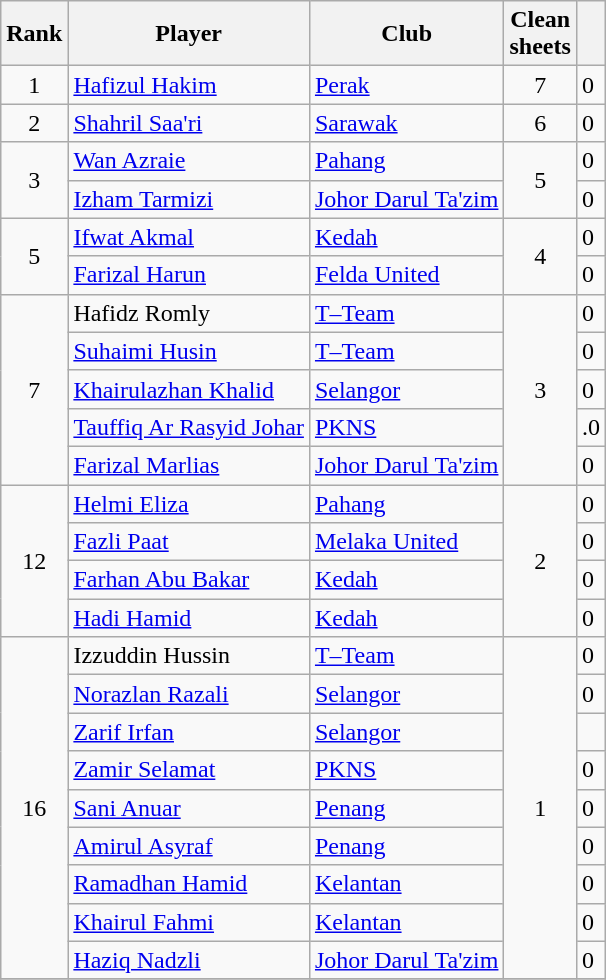<table class="wikitable" style="text-align:center">
<tr>
<th>Rank</th>
<th>Player</th>
<th>Club</th>
<th>Clean <br> sheets</th>
<th></th>
</tr>
<tr>
<td rowspan=1>1</td>
<td align="left"> <a href='#'>Hafizul Hakim</a></td>
<td align="left"><a href='#'>Perak</a></td>
<td rowspan=1>7</td>
<td align="left">0</td>
</tr>
<tr>
<td rowspan=1>2</td>
<td align="left"> <a href='#'>Shahril Saa'ri</a></td>
<td align="left"><a href='#'>Sarawak</a></td>
<td rowspan=1>6</td>
<td align="left">0</td>
</tr>
<tr>
<td rowspan=2>3</td>
<td align="left"> <a href='#'>Wan Azraie</a></td>
<td align="left"><a href='#'>Pahang</a></td>
<td rowspan=2>5</td>
<td align="left">0</td>
</tr>
<tr>
<td align="left"> <a href='#'>Izham Tarmizi</a></td>
<td align="left"><a href='#'>Johor Darul Ta'zim</a></td>
<td align="left">0</td>
</tr>
<tr>
<td rowspan=2>5</td>
<td align="left"> <a href='#'>Ifwat Akmal</a></td>
<td align="left"><a href='#'>Kedah</a></td>
<td rowspan=2>4</td>
<td align="left">0</td>
</tr>
<tr>
<td align="left"> <a href='#'>Farizal Harun</a></td>
<td align="left"><a href='#'>Felda United</a></td>
<td align="left">0</td>
</tr>
<tr>
<td rowspan=5>7</td>
<td align="left"> Hafidz Romly</td>
<td align="left"><a href='#'>T–Team</a></td>
<td rowspan=5>3</td>
<td align="left">0</td>
</tr>
<tr>
<td align="left"> <a href='#'>Suhaimi Husin</a></td>
<td align="left"><a href='#'>T–Team</a></td>
<td align="left">0</td>
</tr>
<tr>
<td align="left"> <a href='#'>Khairulazhan Khalid</a></td>
<td align="left"><a href='#'>Selangor</a></td>
<td align="left">0</td>
</tr>
<tr>
<td align="left"> <a href='#'>Tauffiq Ar Rasyid Johar</a></td>
<td align="left"><a href='#'>PKNS</a></td>
<td align="left">.0</td>
</tr>
<tr>
<td align="left"> <a href='#'>Farizal Marlias</a></td>
<td align="left"><a href='#'>Johor Darul Ta'zim</a></td>
<td align="left">0</td>
</tr>
<tr>
<td rowspan=4>12</td>
<td align="left"> <a href='#'>Helmi Eliza</a></td>
<td align="left"><a href='#'>Pahang</a></td>
<td rowspan=4>2</td>
<td align="left">0</td>
</tr>
<tr>
<td align="left"> <a href='#'>Fazli Paat</a></td>
<td align="left"><a href='#'>Melaka United</a></td>
<td align="left">0</td>
</tr>
<tr>
<td align="left"> <a href='#'>Farhan Abu Bakar</a></td>
<td align="left"><a href='#'>Kedah</a></td>
<td align="left">0</td>
</tr>
<tr>
<td align="left"> <a href='#'>Hadi Hamid</a></td>
<td align="left"><a href='#'>Kedah</a></td>
<td align="left">0</td>
</tr>
<tr>
<td rowspan=9>16</td>
<td align="left"> Izzuddin Hussin</td>
<td align="left"><a href='#'>T–Team</a></td>
<td rowspan=9>1</td>
<td align="left">0</td>
</tr>
<tr>
<td align="left"> <a href='#'>Norazlan Razali</a></td>
<td align="left"><a href='#'>Selangor</a></td>
<td align="left">0</td>
</tr>
<tr>
<td align="left"> <a href='#'>Zarif Irfan</a></td>
<td align="left"><a href='#'>Selangor</a></td>
<td align="left"></td>
</tr>
<tr>
<td align="left"> <a href='#'>Zamir Selamat</a></td>
<td align="left"><a href='#'>PKNS</a></td>
<td align="left">0</td>
</tr>
<tr>
<td align="left"> <a href='#'>Sani Anuar</a></td>
<td align="left"><a href='#'>Penang</a></td>
<td align="left">0</td>
</tr>
<tr>
<td align="left"> <a href='#'>Amirul Asyraf</a></td>
<td align="left"><a href='#'>Penang</a></td>
<td align="left">0</td>
</tr>
<tr>
<td align="left"> <a href='#'>Ramadhan Hamid</a></td>
<td align="left"><a href='#'>Kelantan</a></td>
<td align="left">0</td>
</tr>
<tr>
<td align="left"> <a href='#'>Khairul Fahmi</a></td>
<td align="left"><a href='#'>Kelantan</a></td>
<td align="left">0</td>
</tr>
<tr>
<td align="left"> <a href='#'>Haziq Nadzli</a></td>
<td align="left"><a href='#'>Johor Darul Ta'zim</a></td>
<td align="left">0</td>
</tr>
<tr>
</tr>
</table>
